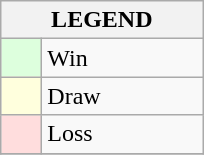<table class="wikitable">
<tr>
<th colspan="2">LEGEND</th>
</tr>
<tr>
<td style="background:#ddffdd;" width=20> </td>
<td width=100>Win</td>
</tr>
<tr>
<td style="background:#ffffdd"  width=20> </td>
<td width=100>Draw</td>
</tr>
<tr>
<td style="background:#ffdddd;" width=20> </td>
<td width=100>Loss</td>
</tr>
<tr>
</tr>
</table>
